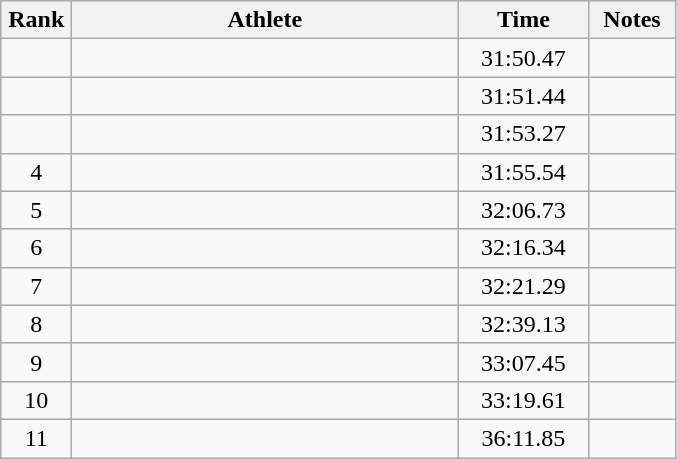<table class="wikitable" style="text-align:center">
<tr>
<th width=40>Rank</th>
<th width=250>Athlete</th>
<th width=80>Time</th>
<th width=50>Notes</th>
</tr>
<tr>
<td></td>
<td align=left></td>
<td>31:50.47</td>
<td></td>
</tr>
<tr>
<td></td>
<td align=left></td>
<td>31:51.44</td>
<td></td>
</tr>
<tr>
<td></td>
<td align=left></td>
<td>31:53.27</td>
<td></td>
</tr>
<tr>
<td>4</td>
<td align=left></td>
<td>31:55.54</td>
<td></td>
</tr>
<tr>
<td>5</td>
<td align=left></td>
<td>32:06.73</td>
<td></td>
</tr>
<tr>
<td>6</td>
<td align=left></td>
<td>32:16.34</td>
<td></td>
</tr>
<tr>
<td>7</td>
<td align=left></td>
<td>32:21.29</td>
<td></td>
</tr>
<tr>
<td>8</td>
<td align=left></td>
<td>32:39.13</td>
<td></td>
</tr>
<tr>
<td>9</td>
<td align=left></td>
<td>33:07.45</td>
<td></td>
</tr>
<tr>
<td>10</td>
<td align=left></td>
<td>33:19.61</td>
<td></td>
</tr>
<tr>
<td>11</td>
<td align=left></td>
<td>36:11.85</td>
<td></td>
</tr>
</table>
